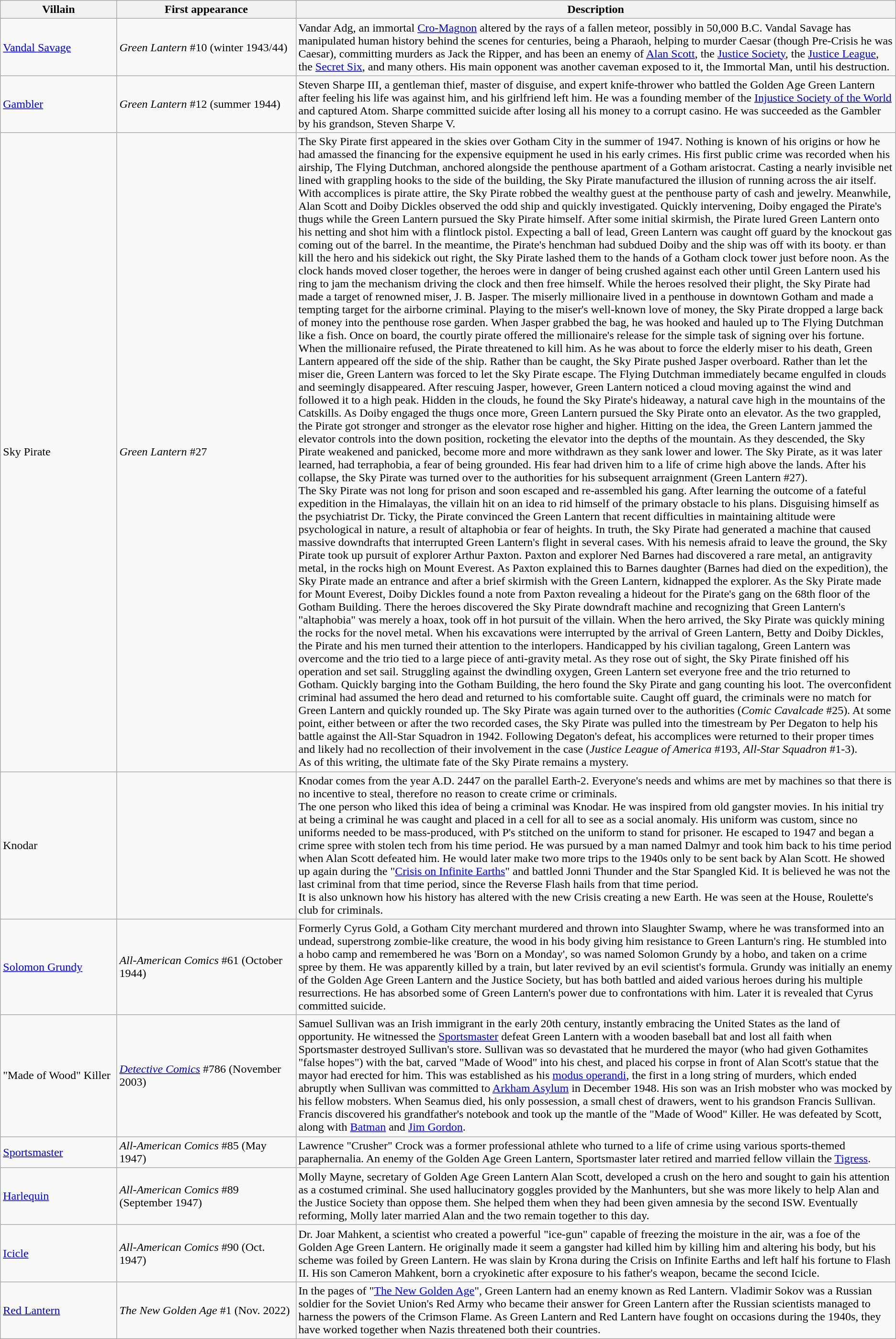<table class="wikitable">
<tr>
<th style="width:13%;">Villain</th>
<th style="width:20%;">First appearance</th>
<th style="width:67%;">Description</th>
</tr>
<tr>
<td><a href='#'>Vandal Savage</a></td>
<td><em>Green Lantern</em> #10 (winter 1943/44)</td>
<td>Vandar Adg, an immortal <a href='#'>Cro-Magnon</a> altered by the rays of a fallen meteor, possibly in 50,000 B.C. Vandal Savage has manipulated human history behind the scenes for centuries, being a Pharaoh, helping to murder Caesar (though Pre-Crisis he was Caesar), committing murders as Jack the Ripper, and has been an enemy of <a href='#'>Alan Scott</a>, the <a href='#'>Justice Society</a>, the <a href='#'>Justice League</a>, the <a href='#'>Secret Six</a>, and many others. His main opponent was another caveman exposed to it, the Immortal Man, until his destruction.</td>
</tr>
<tr>
<td><a href='#'>Gambler</a></td>
<td><em>Green Lantern</em> #12 (summer 1944)</td>
<td>Steven Sharpe III, a gentleman thief, master of disguise, and expert knife-thrower who battled the Golden Age Green Lantern after feeling his life was against him, and his girlfriend left him. He was a founding member of the <a href='#'>Injustice Society of the World</a> and captured Atom. Sharpe committed suicide after losing all his money to a corrupt casino. He was succeeded as the Gambler by his grandson, Steven Sharpe V.</td>
</tr>
<tr>
<td>Sky Pirate</td>
<td><em>Green Lantern</em> #27</td>
<td>The Sky Pirate first appeared in the skies over Gotham City in the summer of 1947. Nothing is known of his origins or how he had amassed the financing for the expensive equipment he used in his early crimes. His first public crime was recorded when his airship, The Flying Dutchman, anchored alongside the penthouse apartment of a Gotham aristocrat. Casting a nearly invisible net lined with grappling hooks to the side of the building, the Sky Pirate manufactured the illusion of running across the air itself. With accomplices is pirate attire, the Sky Pirate robbed the wealthy guest at the penthouse party of cash and jewelry. Meanwhile, Alan Scott and Doiby Dickles observed the odd ship and quickly investigated. Quickly intervening, Doiby engaged the Pirate's thugs while the Green Lantern pursued the Sky Pirate himself. After some initial skirmish, the Pirate lured Green Lantern onto his netting and shot him with a flintlock pistol. Expecting a ball of lead, Green Lantern was caught off guard by the knockout gas coming out of the barrel. In the meantime, the Pirate's henchman had subdued Doiby and the ship was off with its booty. er than kill the hero and his sidekick out right, the Sky Pirate lashed them to the hands of a Gotham clock tower just before noon. As the clock hands moved closer together, the heroes were in danger of being crushed against each other until Green Lantern used his ring to jam the mechanism driving the clock and then free himself. While the heroes resolved their plight, the Sky Pirate had made a target of renowned miser, J. B. Jasper. The miserly millionaire lived in a penthouse in downtown Gotham and made a tempting target for the airborne criminal. Playing to the miser's well-known love of money, the Sky Pirate dropped a large back of money into the penthouse rose garden. When Jasper grabbed the bag, he was hooked and hauled up to The Flying Dutchman like a fish. Once on board, the courtly pirate offered the millionaire's release for the simple task of signing over his fortune. When the millionaire refused, the Pirate threatened to kill him. As he was about to force the elderly miser to his death, Green Lantern appeared off the side of the ship. Rather than be caught, the Sky Pirate pushed Jasper overboard. Rather than let the miser die, Green Lantern was forced to let the Sky Pirate escape. The Flying Dutchman immediately became engulfed in clouds and seemingly disappeared. After rescuing Jasper, however, Green Lantern noticed a cloud moving against the wind and followed it to a high peak. Hidden in the clouds, he found the Sky Pirate's hideaway, a natural cave high in the mountains of the Catskills. As Doiby engaged the thugs once more, Green Lantern pursued the Sky Pirate onto an elevator. As the two grappled, the Pirate got stronger and stronger as the elevator rose higher and higher. Hitting on the idea, the Green Lantern jammed the elevator controls into the down position, rocketing the elevator into the depths of the mountain. As they descended, the Sky Pirate weakened and panicked, become more and more withdrawn as they sank lower and lower. The Sky Pirate, as it was later learned, had terraphobia, a fear of being grounded. His fear had driven him to a life of crime high above the lands. After his collapse, the Sky Pirate was turned over to the authorities for his subsequent arraignment (Green Lantern #27).<br>The Sky Pirate was not long for prison and soon escaped and re-assembled his gang. After learning the outcome of a fateful expedition in the Himalayas, the villain hit on an idea to rid himself of the primary obstacle to his plans. Disguising himself as the psychiatrist Dr. Ticky, the Pirate convinced the Green Lantern that recent difficulties in maintaining altitude were psychological in nature, a result of altaphobia or fear of heights. In truth, the Sky Pirate had generated a machine that caused massive downdrafts that interrupted Green Lantern's flight in several cases. With his nemesis afraid to leave the ground, the Sky Pirate took up pursuit of explorer Arthur Paxton. Paxton and explorer Ned Barnes had discovered a rare metal, an antigravity metal, in the rocks high on Mount Everest. As Paxton explained this to Barnes daughter (Barnes had died on the expedition), the Sky Pirate made an entrance and after a brief skirmish with the Green Lantern, kidnapped the explorer. As the Sky Pirate made for Mount Everest, Doiby Dickles found a note from Paxton revealing a hideout for the Pirate's gang on the 68th floor of the Gotham Building. There the heroes discovered the Sky Pirate downdraft machine and recognizing that Green Lantern's "altaphobia" was merely a hoax, took off in hot pursuit of the villain. When the hero arrived, the Sky Pirate was quickly mining the rocks for the novel metal. When his excavations were interrupted by the arrival of Green Lantern, Betty and Doiby Dickles, the Pirate and his men turned their attention to the interlopers. Handicapped by his civilian tagalong, Green Lantern was overcome and the trio tied to a large piece of anti-gravity metal. As they rose out of sight, the Sky Pirate finished off his operation and set sail. Struggling against the dwindling oxygen, Green Lantern set everyone free and the trio returned to Gotham. Quickly barging into the Gotham Building, the hero found the Sky Pirate and gang counting his loot. The overconfident criminal had assumed the hero dead and returned to his comfortable suite. Caught off guard, the criminals were no match for Green Lantern and quickly rounded up. The Sky Pirate was again turned over to the authorities (<em>Comic Cavalcade</em> #25). At some point, either between or after the two recorded cases, the Sky Pirate was pulled into the timestream by Per Degaton to help his battle against the All-Star Squadron in 1942. Following Degaton's defeat, his accomplices were returned to their proper times and likely had no recollection of their involvement in the case (<em>Justice League of America</em> #193, <em>All-Star Squadron</em> #1-3).<br>As of this writing, the ultimate fate of the Sky Pirate remains a mystery.</td>
</tr>
<tr>
<td>Knodar</td>
<td></td>
<td>Knodar comes from the year A.D. 2447 on the parallel Earth-2. Everyone's needs and whims are met by machines so that there is no incentive to steal, therefore no reason to create crime or criminals.<br>The one person who liked this idea of being a criminal was Knodar. He was inspired from old gangster movies. In his initial try at being a criminal he was caught and placed in a cell for all to see as a social anomaly. His uniform was custom, since no uniforms needed to be mass-produced, with P's stitched on the uniform to stand for prisoner. He escaped to 1947 and began a crime spree with stolen tech from his time period. He was pursued by a man named Dalmyr and took him back to his time period when Alan Scott defeated him. He would later make two more trips to the 1940s only to be sent back by Alan Scott. He showed up again during the "<a href='#'>Crisis on Infinite Earths</a>" and battled Jonni Thunder and the Star Spangled Kid. It is believed he was not the last criminal from that time period, since the Reverse Flash hails from that time period.<br>It is also unknown how his history has altered with the new Crisis creating a new Earth. He was seen at the House, Roulette's club for criminals.</td>
</tr>
<tr>
<td><a href='#'>Solomon Grundy</a></td>
<td><em>All-American Comics</em> #61 (October 1944)</td>
<td>Formerly Cyrus Gold, a Gotham City merchant murdered and thrown into Slaughter Swamp, where he was transformed into an undead, superstrong zombie-like creature, the wood in his body giving him resistance to Green Lanturn's ring. He stumbled into a hobo camp and remembered he was 'Born on a Monday', so was named Solomon Grundy by a hobo, and taken on a crime spree by them. He was apparently killed by a train, but later revived by an evil scientist's formula. Grundy was initially an enemy of the Golden Age Green Lantern and the Justice Society, but has both battled and aided various heroes during his multiple resurrections. He has absorbed some of Green Lantern's power due to confrontations with him. Later it is revealed that Cyrus committed suicide.</td>
</tr>
<tr>
<td>"Made of Wood" Killer</td>
<td><em><a href='#'>Detective Comics</a></em> #786 (November 2003)</td>
<td>Samuel Sullivan was an Irish immigrant in the early 20th century, instantly embracing the United States as the land of opportunity. He witnessed the <a href='#'>Sportsmaster</a> defeat Green Lantern with a wooden baseball bat and lost all faith when Sportsmaster destroyed Sullivan's store. Sullivan was so devastated that he murdered the mayor (who had given Gothamites "false hopes") with the bat, carved "Made of Wood" into his chest, and placed his corpse in front of Alan Scott's statue that the mayor had erected for him. This was established as his <a href='#'>modus operandi</a>, the first in a long string of murders, which ended abruptly when Sullivan was committed to <a href='#'>Arkham Asylum</a> in December 1948. His son was an Irish mobster who was mocked by his fellow mobsters. When Seamus died, his only possession, a small chest of drawers, went to his grandson Francis Sullivan. Francis discovered his grandfather's notebook and took up the mantle of the "Made of Wood" Killer. He was defeated by Scott, along with <a href='#'>Batman</a> and <a href='#'>Jim Gordon</a>.</td>
</tr>
<tr>
<td><a href='#'>Sportsmaster</a></td>
<td><em>All-American Comics</em> #85 (May 1947)</td>
<td>Lawrence "Crusher" Crock was a former professional athlete who turned to a life of crime using various sports-themed paraphernalia. An enemy of the Golden Age Green Lantern, Sportsmaster later retired and married fellow villain the <a href='#'>Tigress</a>.</td>
</tr>
<tr>
<td><a href='#'>Harlequin</a></td>
<td><em>All-American Comics</em> #89 (September 1947)</td>
<td>Molly Mayne, secretary of Golden Age Green Lantern Alan Scott, developed a crush on the hero and sought to gain his attention as a costumed criminal. She used hallucinatory goggles provided by the Manhunters, but she was more likely to help Alan and the Justice Society than oppose them. She helped them when they had been given amnesia by the second ISW. Eventually reforming, Molly later married Alan and the two remain together to this day.</td>
</tr>
<tr>
<td><a href='#'>Icicle</a></td>
<td><em>All-American Comics</em> #90 (Oct. 1947)</td>
<td>Dr. Joar Mahkent, a scientist who created a powerful "ice-gun" capable of freezing the moisture in the air, was a foe of the Golden Age Green Lantern. He originally made it seem a gangster had killed him by killing him and altering his body, but his scheme was foiled by Green Lantern. He was slain by Krona during the Crisis on Infinite Earths and left half his fortune to Flash II. His son Cameron Mahkent, born a cryokinetic after exposure to his father's weapon, became the second Icicle.</td>
</tr>
<tr>
<td><a href='#'>Red Lantern</a></td>
<td><em>The New Golden Age</em> #1 (Nov. 2022)</td>
<td>In the pages of "<a href='#'>The New Golden Age</a>", Green Lantern had an enemy known as Red Lantern. Vladimir Sokov was a Russian soldier for the Soviet Union's Red Army who became their answer for Green Lantern after the Russian scientists managed to harness the powers of the Crimson Flame. As Green Lantern and Red Lantern have fought on occasions during the 1940s, they have worked together when Nazis threatened both their countries.</td>
</tr>
</table>
